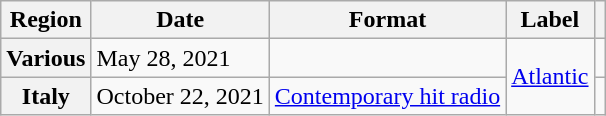<table class="wikitable plainrowheaders">
<tr>
<th scope="col">Region</th>
<th scope="col">Date</th>
<th scope="col">Format</th>
<th scope="col">Label</th>
<th scope="col"></th>
</tr>
<tr>
<th scope="row">Various</th>
<td>May 28, 2021</td>
<td></td>
<td rowspan="2"><a href='#'>Atlantic</a></td>
<td></td>
</tr>
<tr>
<th scope="row">Italy</th>
<td>October 22, 2021</td>
<td><a href='#'>Contemporary hit radio</a></td>
<td></td>
</tr>
</table>
